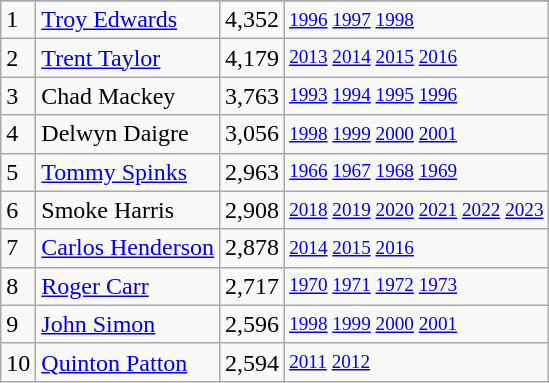<table class="wikitable">
<tr>
</tr>
<tr>
<td>1</td>
<td><a href='#'>Troy Edwards</a></td>
<td>4,352</td>
<td style="font-size:80%;"><a href='#'>1996</a> <a href='#'>1997</a> <a href='#'>1998</a></td>
</tr>
<tr>
<td>2</td>
<td><a href='#'>Trent Taylor</a></td>
<td>4,179</td>
<td style="font-size:80%;"><a href='#'>2013</a> <a href='#'>2014</a> <a href='#'>2015</a> <a href='#'>2016</a></td>
</tr>
<tr>
<td>3</td>
<td>Chad Mackey</td>
<td>3,763</td>
<td style="font-size:80%;"><a href='#'>1993</a> <a href='#'>1994</a> <a href='#'>1995</a> <a href='#'>1996</a></td>
</tr>
<tr>
<td>4</td>
<td>Delwyn Daigre</td>
<td>3,056</td>
<td style="font-size:80%;"><a href='#'>1998</a> <a href='#'>1999</a> <a href='#'>2000</a> <a href='#'>2001</a></td>
</tr>
<tr>
<td>5</td>
<td><a href='#'>Tommy Spinks</a></td>
<td>2,963</td>
<td style="font-size:80%;"><a href='#'>1966</a> <a href='#'>1967</a> <a href='#'>1968</a> <a href='#'>1969</a></td>
</tr>
<tr>
<td>6</td>
<td>Smoke Harris</td>
<td>2,908</td>
<td style="font-size:80%;"><a href='#'>2018</a> <a href='#'>2019</a> <a href='#'>2020</a> <a href='#'>2021</a> <a href='#'>2022</a> <a href='#'>2023</a></td>
</tr>
<tr>
<td>7</td>
<td><a href='#'>Carlos Henderson</a></td>
<td>2,878</td>
<td style="font-size:80%;"><a href='#'>2014</a> <a href='#'>2015</a> <a href='#'>2016</a></td>
</tr>
<tr>
<td>8</td>
<td><a href='#'>Roger Carr</a></td>
<td>2,717</td>
<td style="font-size:80%;"><a href='#'>1970</a> <a href='#'>1971</a> <a href='#'>1972</a> <a href='#'>1973</a></td>
</tr>
<tr>
<td>9</td>
<td><a href='#'>John Simon</a></td>
<td>2,596</td>
<td style="font-size:80%;"><a href='#'>1998</a> <a href='#'>1999</a> <a href='#'>2000</a> <a href='#'>2001</a></td>
</tr>
<tr>
<td>10</td>
<td><a href='#'>Quinton Patton</a></td>
<td>2,594</td>
<td style="font-size:80%;"><a href='#'>2011</a> <a href='#'>2012</a></td>
</tr>
</table>
